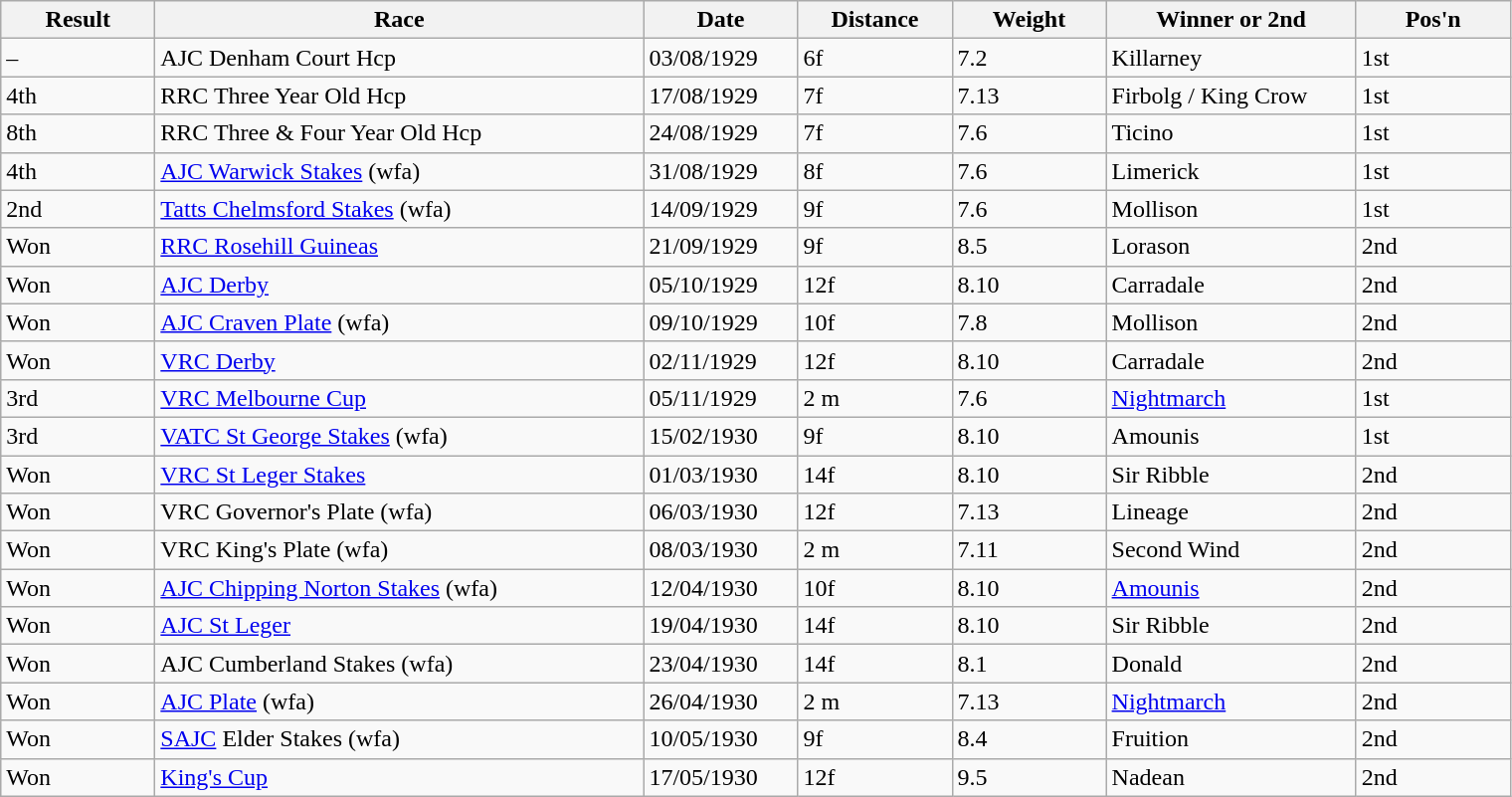<table class="wikitable sortable">
<tr>
<th style="width: 6em;">Result</th>
<th style="width: 20em;">Race</th>
<th style="width: 6em;">Date</th>
<th style="width: 6em;">Distance</th>
<th style="width: 6em;">Weight</th>
<th style="width: 10em;">Winner or 2nd</th>
<th style="width: 6em;">Pos'n</th>
</tr>
<tr>
<td>–</td>
<td>AJC Denham Court Hcp</td>
<td>03/08/1929</td>
<td>6f</td>
<td>7.2</td>
<td>Killarney</td>
<td>1st</td>
</tr>
<tr>
<td>4th</td>
<td>RRC Three Year Old Hcp</td>
<td>17/08/1929</td>
<td>7f</td>
<td>7.13</td>
<td>Firbolg / King Crow</td>
<td>1st</td>
</tr>
<tr>
<td>8th</td>
<td>RRC Three & Four Year Old Hcp</td>
<td>24/08/1929</td>
<td>7f</td>
<td>7.6</td>
<td>Ticino</td>
<td>1st</td>
</tr>
<tr>
<td>4th</td>
<td><a href='#'>AJC Warwick Stakes</a> (wfa)</td>
<td>31/08/1929</td>
<td>8f</td>
<td>7.6</td>
<td>Limerick</td>
<td>1st</td>
</tr>
<tr>
<td>2nd</td>
<td><a href='#'>Tatts Chelmsford Stakes</a> (wfa)</td>
<td>14/09/1929</td>
<td>9f</td>
<td>7.6</td>
<td>Mollison</td>
<td>1st</td>
</tr>
<tr>
<td>Won</td>
<td><a href='#'>RRC Rosehill Guineas</a></td>
<td>21/09/1929</td>
<td>9f</td>
<td>8.5</td>
<td>Lorason</td>
<td>2nd</td>
</tr>
<tr>
<td>Won</td>
<td><a href='#'>AJC Derby</a></td>
<td>05/10/1929</td>
<td>12f</td>
<td>8.10</td>
<td>Carradale</td>
<td>2nd</td>
</tr>
<tr>
<td>Won</td>
<td><a href='#'>AJC Craven Plate</a> (wfa)</td>
<td>09/10/1929</td>
<td>10f</td>
<td>7.8</td>
<td>Mollison</td>
<td>2nd</td>
</tr>
<tr>
<td>Won</td>
<td><a href='#'>VRC Derby</a></td>
<td>02/11/1929</td>
<td>12f</td>
<td>8.10</td>
<td>Carradale</td>
<td>2nd</td>
</tr>
<tr>
<td>3rd</td>
<td><a href='#'>VRC Melbourne Cup</a></td>
<td>05/11/1929</td>
<td>2 m</td>
<td>7.6</td>
<td><a href='#'>Nightmarch</a></td>
<td>1st</td>
</tr>
<tr>
<td>3rd</td>
<td><a href='#'>VATC St George Stakes</a> (wfa)</td>
<td>15/02/1930</td>
<td>9f</td>
<td>8.10</td>
<td>Amounis</td>
<td>1st</td>
</tr>
<tr>
<td>Won</td>
<td><a href='#'>VRC St Leger Stakes</a></td>
<td>01/03/1930</td>
<td>14f</td>
<td>8.10</td>
<td>Sir Ribble</td>
<td>2nd</td>
</tr>
<tr>
<td>Won</td>
<td>VRC Governor's Plate (wfa)</td>
<td>06/03/1930</td>
<td>12f</td>
<td>7.13</td>
<td>Lineage</td>
<td>2nd</td>
</tr>
<tr>
<td>Won</td>
<td>VRC King's Plate (wfa)</td>
<td>08/03/1930</td>
<td>2 m</td>
<td>7.11</td>
<td>Second Wind</td>
<td>2nd</td>
</tr>
<tr>
<td>Won</td>
<td><a href='#'>AJC Chipping Norton Stakes</a> (wfa)</td>
<td>12/04/1930</td>
<td>10f</td>
<td>8.10</td>
<td><a href='#'>Amounis</a></td>
<td>2nd</td>
</tr>
<tr>
<td>Won</td>
<td><a href='#'>AJC St Leger</a></td>
<td>19/04/1930</td>
<td>14f</td>
<td>8.10</td>
<td>Sir Ribble</td>
<td>2nd</td>
</tr>
<tr>
<td>Won</td>
<td>AJC Cumberland Stakes (wfa)</td>
<td>23/04/1930</td>
<td>14f</td>
<td>8.1</td>
<td>Donald</td>
<td>2nd</td>
</tr>
<tr>
<td>Won</td>
<td><a href='#'>AJC Plate</a> (wfa)</td>
<td>26/04/1930</td>
<td>2 m</td>
<td>7.13</td>
<td><a href='#'>Nightmarch</a></td>
<td>2nd</td>
</tr>
<tr>
<td>Won</td>
<td><a href='#'>SAJC</a> Elder Stakes (wfa)</td>
<td>10/05/1930</td>
<td>9f</td>
<td>8.4</td>
<td>Fruition</td>
<td>2nd</td>
</tr>
<tr>
<td>Won</td>
<td><a href='#'>King's Cup</a></td>
<td>17/05/1930</td>
<td>12f</td>
<td>9.5</td>
<td>Nadean</td>
<td>2nd</td>
</tr>
</table>
